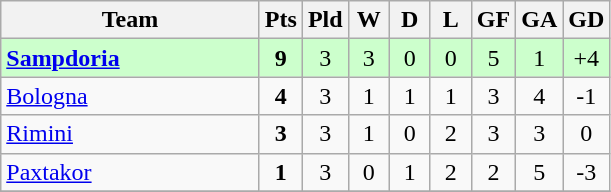<table class=wikitable style="text-align:center">
<tr>
<th width=165>Team</th>
<th width=20>Pts</th>
<th width=20>Pld</th>
<th width=20>W</th>
<th width=20>D</th>
<th width=20>L</th>
<th width=20>GF</th>
<th width=20>GA</th>
<th width=20>GD</th>
</tr>
<tr style="background:#ccffcc">
<td style="text-align:left"><strong> <a href='#'>Sampdoria</a></strong></td>
<td><strong>9</strong></td>
<td>3</td>
<td>3</td>
<td>0</td>
<td>0</td>
<td>5</td>
<td>1</td>
<td>+4</td>
</tr>
<tr>
<td style="text-align:left"> <a href='#'>Bologna</a></td>
<td><strong>4</strong></td>
<td>3</td>
<td>1</td>
<td>1</td>
<td>1</td>
<td>3</td>
<td>4</td>
<td>-1</td>
</tr>
<tr>
<td style="text-align:left"> <a href='#'>Rimini</a></td>
<td><strong>3</strong></td>
<td>3</td>
<td>1</td>
<td>0</td>
<td>2</td>
<td>3</td>
<td>3</td>
<td>0</td>
</tr>
<tr>
<td style="text-align:left"> <a href='#'>Paxtakor</a></td>
<td><strong>1</strong></td>
<td>3</td>
<td>0</td>
<td>1</td>
<td>2</td>
<td>2</td>
<td>5</td>
<td>-3</td>
</tr>
<tr>
</tr>
</table>
